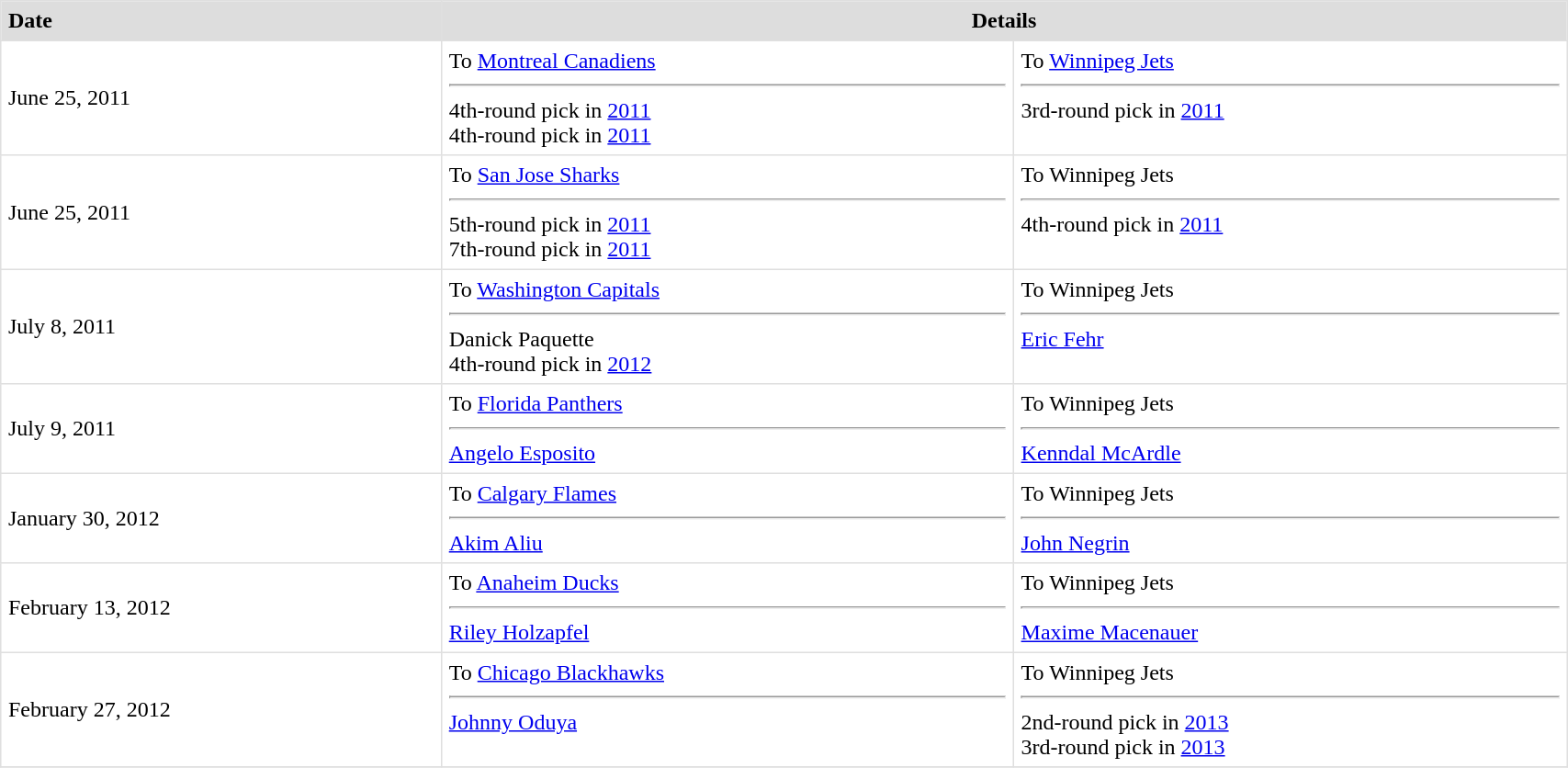<table border=1 style="border-collapse:collapse" bordercolor="#DFDFDF"  cellpadding="5" width=90%>
<tr bgcolor="#dddddd">
<th style="text-align:left;">Date</th>
<th colspan="2">Details</th>
</tr>
<tr>
<td>June 25, 2011<br></td>
<td valign="top">To <a href='#'>Montreal Canadiens</a><hr>4th-round pick in <a href='#'>2011</a><br>4th-round pick in <a href='#'>2011</a></td>
<td valign="top">To <a href='#'>Winnipeg Jets</a><hr>3rd-round pick in <a href='#'>2011</a></td>
</tr>
<tr>
<td>June 25, 2011<br></td>
<td valign="top">To <a href='#'>San Jose Sharks</a><hr>5th-round pick in <a href='#'>2011</a><br>7th-round pick in <a href='#'>2011</a></td>
<td valign="top">To Winnipeg Jets<hr>4th-round pick in <a href='#'>2011</a></td>
</tr>
<tr>
<td>July 8, 2011</td>
<td valign="top">To <a href='#'>Washington Capitals</a> <hr>Danick Paquette<br>4th-round pick in <a href='#'>2012</a></td>
<td valign="top">To Winnipeg Jets <hr><a href='#'>Eric Fehr</a></td>
</tr>
<tr>
<td>July 9, 2011</td>
<td valign="top">To <a href='#'>Florida Panthers</a> <hr><a href='#'>Angelo Esposito</a></td>
<td valign="top">To Winnipeg Jets <hr><a href='#'>Kenndal McArdle</a></td>
</tr>
<tr>
<td>January 30, 2012</td>
<td valign="top">To <a href='#'>Calgary Flames</a> <hr><a href='#'>Akim Aliu</a></td>
<td valign="top">To Winnipeg Jets <hr><a href='#'>John Negrin</a></td>
</tr>
<tr>
<td>February 13, 2012</td>
<td valign="top">To <a href='#'>Anaheim Ducks</a> <hr><a href='#'>Riley Holzapfel</a></td>
<td valign="top">To Winnipeg Jets <hr><a href='#'>Maxime Macenauer</a></td>
</tr>
<tr>
<td>February 27, 2012</td>
<td valign="top">To <a href='#'>Chicago Blackhawks</a> <hr><a href='#'>Johnny Oduya</a></td>
<td valign="top">To Winnipeg Jets <hr>2nd-round pick in <a href='#'>2013</a><br>3rd-round pick in <a href='#'>2013</a></td>
</tr>
<tr>
</tr>
</table>
